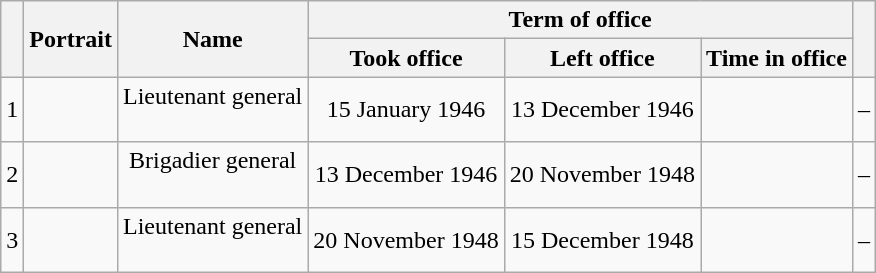<table class="wikitable" style="text-align:center">
<tr>
<th rowspan=2></th>
<th rowspan=2>Portrait</th>
<th rowspan=2>Name<br></th>
<th colspan=3>Term of office</th>
<th rowspan=2></th>
</tr>
<tr>
<th>Took office</th>
<th>Left office</th>
<th>Time in office</th>
</tr>
<tr>
<td>1</td>
<td></td>
<td>Lieutenant general<br><strong></strong><br></td>
<td>15 January 1946</td>
<td>13 December 1946</td>
<td></td>
<td>–</td>
</tr>
<tr>
<td>2</td>
<td></td>
<td>Brigadier general<br><strong></strong><br></td>
<td>13 December 1946</td>
<td>20 November 1948</td>
<td></td>
<td>–</td>
</tr>
<tr>
<td>3</td>
<td></td>
<td>Lieutenant general<br><strong></strong><br></td>
<td>20 November 1948</td>
<td>15 December 1948</td>
<td></td>
<td>–</td>
</tr>
</table>
